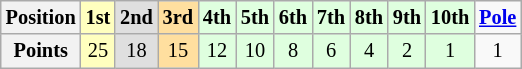<table class="wikitable" style="font-size:85%; text-align:center;">
<tr>
<th>Position</th>
<td style="background:#ffffbf;"><strong>1st</strong></td>
<td style="background:#dfdfdf;"><strong>2nd</strong></td>
<td style="background:#ffdf9f;"><strong>3rd</strong></td>
<td style="background:#dfffdf;"><strong>4th</strong></td>
<td style="background:#dfffdf;"><strong>5th</strong></td>
<td style="background:#dfffdf;"><strong>6th</strong></td>
<td style="background:#dfffdf;"><strong>7th</strong></td>
<td style="background:#dfffdf;"><strong>8th</strong></td>
<td style="background:#dfffdf;"><strong>9th</strong></td>
<td style="background:#dfffdf;"><strong>10th</strong></td>
<td><strong><a href='#'>Pole</a></strong></td>
</tr>
<tr>
<th>Points</th>
<td style="background:#ffffbf;">25</td>
<td style="background:#dfdfdf;">18</td>
<td style="background:#ffdf9f;">15</td>
<td style="background:#dfffdf;">12</td>
<td style="background:#dfffdf;">10</td>
<td style="background:#dfffdf;">8</td>
<td style="background:#dfffdf;">6</td>
<td style="background:#dfffdf;">4</td>
<td style="background:#dfffdf;">2</td>
<td style="background:#dfffdf;">1</td>
<td>1</td>
</tr>
</table>
